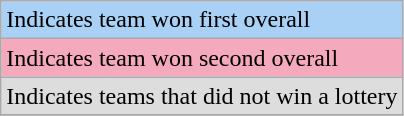<table class="wikitable">
<tr>
<td style="background:#A9D0F5;">Indicates team won first overall</td>
</tr>
<tr>
<td style="background:#F5A9BC;">Indicates team won second overall</td>
</tr>
<tr>
<td style="background:#DDDDDD;">Indicates teams that did not win a lottery</td>
</tr>
<tr>
</tr>
</table>
